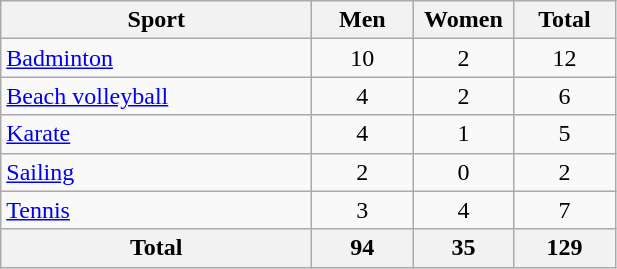<table class="wikitable" style="text-align:center">
<tr>
<th width=200>Sport</th>
<th width=60>Men</th>
<th width=60>Women</th>
<th width=60>Total</th>
</tr>
<tr>
<td align=left><a href='#'>Badminton</a></td>
<td>10</td>
<td>2</td>
<td>12</td>
</tr>
<tr>
<td align=left><a href='#'>Beach volleyball</a></td>
<td>4</td>
<td>2</td>
<td>6</td>
</tr>
<tr>
<td align=left><a href='#'>Karate</a></td>
<td>4</td>
<td>1</td>
<td>5</td>
</tr>
<tr>
<td align=left><a href='#'>Sailing</a></td>
<td>2</td>
<td>0</td>
<td>2</td>
</tr>
<tr>
<td align=left><a href='#'>Tennis</a></td>
<td>3</td>
<td>4</td>
<td>7</td>
</tr>
<tr>
<th>Total</th>
<th>94</th>
<th>35</th>
<th>129</th>
</tr>
</table>
